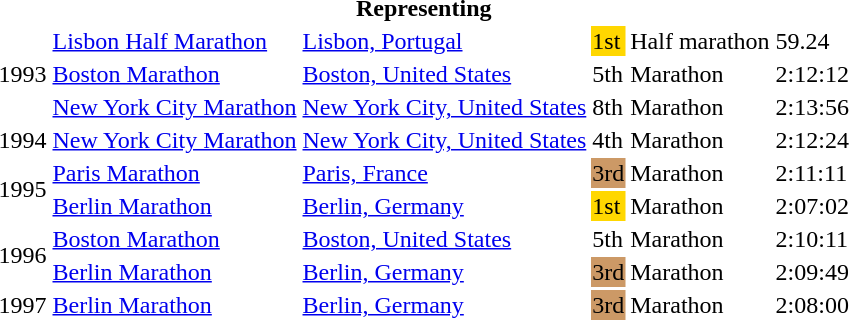<table>
<tr>
<th colspan="6">Representing </th>
</tr>
<tr>
<td rowspan=3>1993</td>
<td><a href='#'>Lisbon Half Marathon</a></td>
<td><a href='#'>Lisbon, Portugal</a></td>
<td bgcolor=gold>1st</td>
<td>Half marathon</td>
<td>59.24</td>
</tr>
<tr>
<td><a href='#'>Boston Marathon</a></td>
<td><a href='#'>Boston, United States</a></td>
<td>5th</td>
<td>Marathon</td>
<td>2:12:12</td>
</tr>
<tr>
<td><a href='#'>New York City Marathon</a></td>
<td><a href='#'>New York City, United States</a></td>
<td>8th</td>
<td>Marathon</td>
<td>2:13:56</td>
</tr>
<tr>
<td>1994</td>
<td><a href='#'>New York City Marathon</a></td>
<td><a href='#'>New York City, United States</a></td>
<td>4th</td>
<td>Marathon</td>
<td>2:12:24</td>
</tr>
<tr>
<td rowspan=2>1995</td>
<td><a href='#'>Paris Marathon</a></td>
<td><a href='#'>Paris, France</a></td>
<td bgcolor=cc9966>3rd</td>
<td>Marathon</td>
<td>2:11:11</td>
</tr>
<tr>
<td><a href='#'>Berlin Marathon</a></td>
<td><a href='#'>Berlin, Germany</a></td>
<td bgcolor="gold">1st</td>
<td>Marathon</td>
<td>2:07:02</td>
</tr>
<tr>
<td rowspan=2>1996</td>
<td><a href='#'>Boston Marathon</a></td>
<td><a href='#'>Boston, United States</a></td>
<td>5th</td>
<td>Marathon</td>
<td>2:10:11</td>
</tr>
<tr>
<td><a href='#'>Berlin Marathon</a></td>
<td><a href='#'>Berlin, Germany</a></td>
<td bgcolor=cc9966>3rd</td>
<td>Marathon</td>
<td>2:09:49</td>
</tr>
<tr>
<td>1997</td>
<td><a href='#'>Berlin Marathon</a></td>
<td><a href='#'>Berlin, Germany</a></td>
<td bgcolor=cc9966>3rd</td>
<td>Marathon</td>
<td>2:08:00</td>
</tr>
</table>
